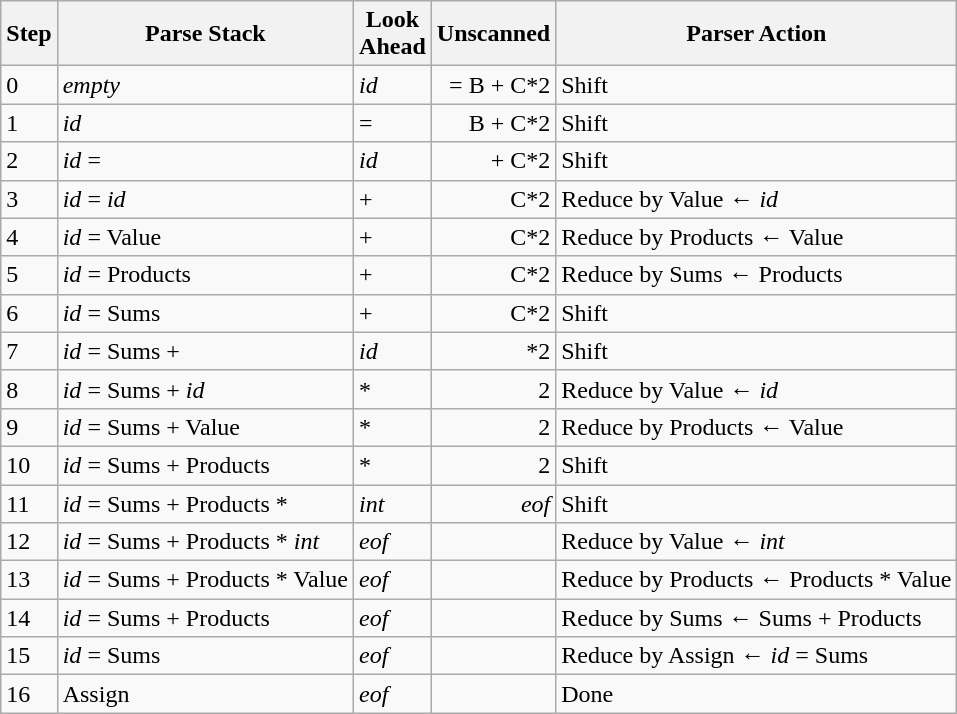<table class="wikitable">
<tr>
<th>Step</th>
<th>Parse Stack</th>
<th>Look<br>Ahead</th>
<th>Unscanned</th>
<th>Parser Action</th>
</tr>
<tr>
<td>0</td>
<td><em>empty</em></td>
<td><em>id</em></td>
<td align="right">= B + C*2</td>
<td>Shift</td>
</tr>
<tr>
<td>1</td>
<td><em>id</em></td>
<td>=</td>
<td align="right">B + C*2</td>
<td>Shift</td>
</tr>
<tr>
<td>2</td>
<td><em>id</em> =</td>
<td><em>id</em></td>
<td align="right">+ C*2</td>
<td>Shift</td>
</tr>
<tr>
<td>3</td>
<td><em>id</em> = <em>id</em></td>
<td>+</td>
<td align="right">C*2</td>
<td>Reduce by Value ← <em>id</em></td>
</tr>
<tr>
<td>4</td>
<td><em>id</em> = Value</td>
<td>+</td>
<td align="right">C*2</td>
<td>Reduce by Products ← Value</td>
</tr>
<tr>
<td>5</td>
<td><em>id</em> = Products</td>
<td>+</td>
<td align="right">C*2</td>
<td>Reduce by Sums ← Products</td>
</tr>
<tr>
<td>6</td>
<td><em>id</em> = Sums</td>
<td>+</td>
<td align="right">C*2</td>
<td>Shift</td>
</tr>
<tr>
<td>7</td>
<td><em>id</em> = Sums +</td>
<td><em>id</em></td>
<td align="right">*2</td>
<td>Shift</td>
</tr>
<tr>
<td>8</td>
<td><em>id</em> = Sums + <em>id</em></td>
<td>*</td>
<td align="right">2</td>
<td>Reduce by Value ← <em>id</em></td>
</tr>
<tr>
<td>9</td>
<td><em>id</em> = Sums + Value</td>
<td>*</td>
<td align="right">2</td>
<td>Reduce by Products ← Value</td>
</tr>
<tr>
<td>10</td>
<td><em>id</em> = Sums + Products</td>
<td>*</td>
<td align="right">2</td>
<td>Shift</td>
</tr>
<tr>
<td>11</td>
<td><em>id</em> = Sums + Products *</td>
<td><em>int</em></td>
<td align="right"><em>eof</em></td>
<td>Shift</td>
</tr>
<tr>
<td>12</td>
<td><em>id</em> = Sums + Products * <em>int</em></td>
<td><em>eof</em></td>
<td></td>
<td>Reduce by Value ← <em>int</em></td>
</tr>
<tr>
<td>13</td>
<td><em>id</em> = Sums + Products * Value</td>
<td><em>eof</em></td>
<td></td>
<td>Reduce by Products ← Products * Value</td>
</tr>
<tr>
<td>14</td>
<td><em>id</em> = Sums + Products</td>
<td><em>eof</em></td>
<td></td>
<td>Reduce by Sums ← Sums + Products</td>
</tr>
<tr>
<td>15</td>
<td><em>id</em> = Sums</td>
<td><em>eof</em></td>
<td></td>
<td>Reduce by Assign ← <em>id</em> = Sums</td>
</tr>
<tr>
<td>16</td>
<td>Assign</td>
<td><em>eof</em></td>
<td></td>
<td>Done</td>
</tr>
</table>
